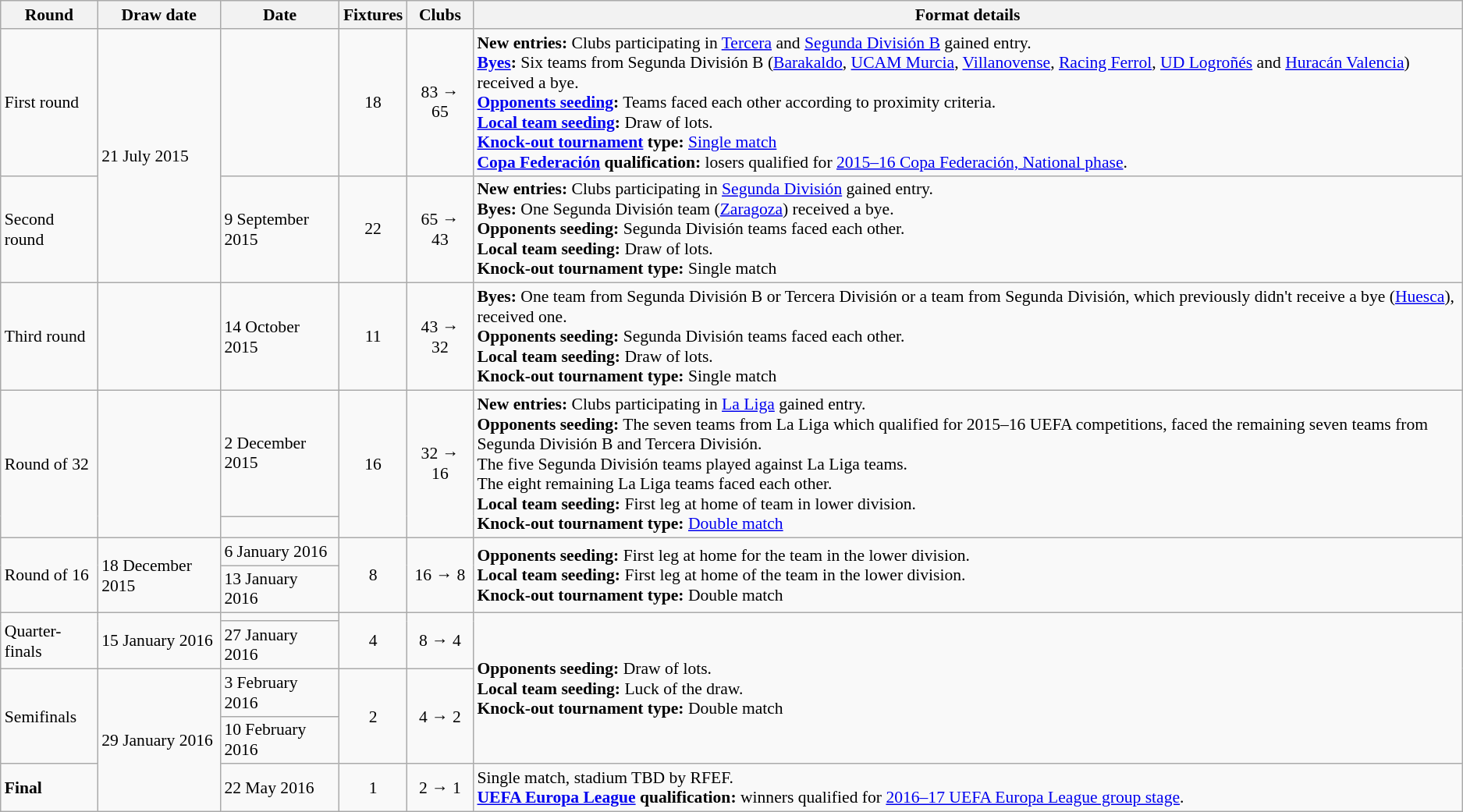<table class="wikitable" style="font-size:90%">
<tr>
<th>Round</th>
<th>Draw date</th>
<th>Date</th>
<th>Fixtures</th>
<th width=50>Clubs</th>
<th>Format details</th>
</tr>
<tr>
<td>First round</td>
<td style="text-align:left;" rowspan="2">21 July 2015</td>
<td style="text-align:left;"></td>
<td style="text-align:center;">18</td>
<td style="text-align:center;">83 → 65</td>
<td><strong>New entries:</strong> Clubs participating in <a href='#'>Tercera</a> and <a href='#'>Segunda División B</a> gained entry.<br><strong><a href='#'>Byes</a>:</strong> Six teams from Segunda División B (<a href='#'>Barakaldo</a>, <a href='#'>UCAM Murcia</a>, <a href='#'>Villanovense</a>, <a href='#'>Racing Ferrol</a>, <a href='#'>UD Logroñés</a> and <a href='#'>Huracán Valencia</a>) received a bye.<br><strong><a href='#'>Opponents seeding</a>:</strong> Teams faced each other according to proximity criteria.<br><strong><a href='#'>Local team seeding</a>:</strong> Draw of lots.<br><strong><a href='#'>Knock-out tournament</a> type:</strong> <a href='#'>Single match</a><br><strong><a href='#'>Copa Federación</a> qualification:</strong> losers qualified for <a href='#'>2015–16 Copa Federación, National phase</a>.</td>
</tr>
<tr>
<td>Second round</td>
<td style="text-align:left;">9 September 2015</td>
<td style="text-align:center;">22</td>
<td style="text-align:center;">65 → 43</td>
<td><strong>New entries:</strong> Clubs participating in <a href='#'>Segunda División</a> gained entry.<br><strong>Byes:</strong> One Segunda División team (<a href='#'>Zaragoza</a>) received a bye.<br><strong>Opponents seeding:</strong> Segunda División teams faced each other.<br><strong>Local team seeding:</strong> Draw of lots.<br><strong>Knock-out tournament type:</strong> Single match</td>
</tr>
<tr>
<td>Third round</td>
<td style="text-align:left;"></td>
<td style="text-align:left;">14 October 2015</td>
<td style="text-align:center;">11</td>
<td style="text-align:center;">43 → 32</td>
<td><strong>Byes:</strong> One team from Segunda División B or Tercera División or a team from Segunda División, which previously didn't receive a bye (<a href='#'>Huesca</a>), received one.<br><strong>Opponents seeding:</strong> Segunda División teams faced each other.<br><strong>Local team seeding:</strong> Draw of lots.<br><strong>Knock-out tournament type:</strong> Single match</td>
</tr>
<tr>
<td rowspan="2">Round of 32</td>
<td rowspan="2" style="text-align:left;"></td>
<td style="text-align:left;">2 December 2015</td>
<td rowspan="2" style="text-align:center;">16</td>
<td rowspan="2" style="text-align:center;">32 → 16</td>
<td rowspan="2"><strong>New entries:</strong> Clubs participating in <a href='#'>La Liga</a> gained entry.<br><strong>Opponents seeding:</strong> The seven teams from La Liga which qualified for 2015–16 UEFA competitions, faced the remaining seven teams from Segunda División B and Tercera División.<br>The five Segunda División teams played against La Liga teams.<br>The eight remaining La Liga teams faced each other.<br><strong>Local team seeding:</strong> First leg at home of team in lower division.<br><strong>Knock-out tournament type:</strong> <a href='#'>Double match</a></td>
</tr>
<tr>
<td></td>
</tr>
<tr>
<td rowspan="2">Round of 16</td>
<td rowspan="2" style="text-align:left;">18 December 2015</td>
<td style="text-align:left;">6 January 2016</td>
<td rowspan="2" style="text-align:center;">8</td>
<td rowspan="2" style="text-align:center;">16 → 8</td>
<td rowspan="2"><strong>Opponents seeding:</strong> First leg at home for the team in the lower division.<br><strong>Local team seeding:</strong> First leg at home of the team in the lower division.<br><strong>Knock-out tournament type:</strong> Double match</td>
</tr>
<tr>
<td>13 January 2016</td>
</tr>
<tr>
<td rowspan="2">Quarter-finals</td>
<td rowspan="2" style="text-align:left;">15 January 2016 </td>
<td style="text-align:left;"></td>
<td rowspan="2" style="text-align:center;">4</td>
<td rowspan="2" style="text-align:center;">8 → 4</td>
<td rowspan="4"><strong>Opponents seeding:</strong> Draw of lots.<br><strong>Local team seeding:</strong> Luck of the draw.<br><strong>Knock-out tournament type:</strong> Double match</td>
</tr>
<tr>
<td>27 January 2016</td>
</tr>
<tr>
<td rowspan="2">Semifinals</td>
<td style="text-align:left;" rowspan="3">29 January 2016</td>
<td style="text-align:left;">3 February 2016</td>
<td rowspan="2" style="text-align:center;">2</td>
<td rowspan="2" style="text-align:center;">4 → 2</td>
</tr>
<tr>
<td style="text-align:left;">10 February 2016</td>
</tr>
<tr>
<td><strong>Final</strong></td>
<td style="text-align:left;">22 May 2016</td>
<td style="text-align:center;">1</td>
<td style="text-align:center;">2 → 1</td>
<td>Single match, stadium TBD by RFEF.<br><strong><a href='#'>UEFA Europa League</a> qualification:</strong> winners qualified for <a href='#'>2016–17 UEFA Europa League group stage</a>.</td>
</tr>
</table>
